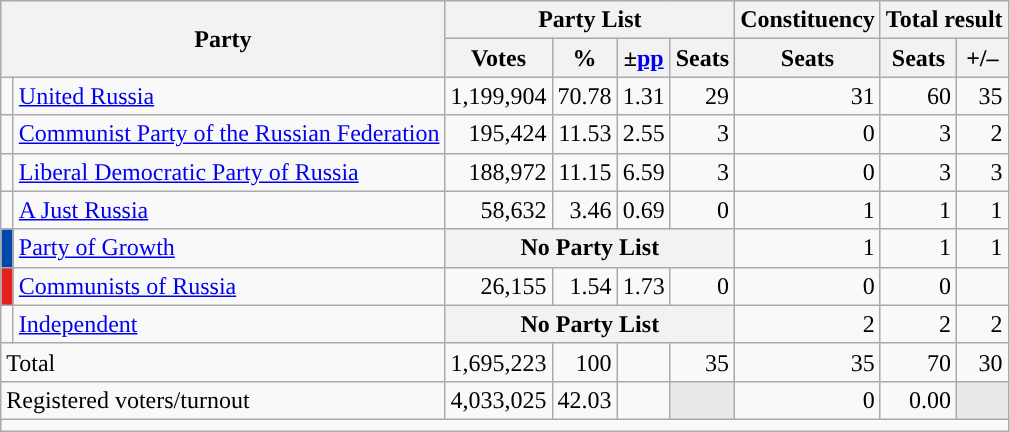<table class="wikitable sortable" style="text-align:right; margin-bottom:0;">
<tr style="background:#e9e9e9; text-align:center;">
<th rowspan=2 colspan=2>Party</th>
<th colspan=4>Party List</th>
<th>Constituency</th>
<th colspan=2>Total result</th>
</tr>
<tr style="background:#e9e9e9; text-align:center;">
<th>Votes</th>
<th>%</th>
<th>±<a href='#'>pp</a></th>
<th>Seats</th>
<th>Seats</th>
<th>Seats</th>
<th>+/–</th>
</tr>
<tr>
<td width="1"></td>
<td style="text-align:left;"><a href='#'>United Russia</a></td>
<td>1,199,904</td>
<td>70.78</td>
<td>1.31</td>
<td>29</td>
<td>31</td>
<td>60</td>
<td> 35</td>
</tr>
<tr>
<td></td>
<td style="text-align:left;"><a href='#'>Communist Party of the Russian Federation</a></td>
<td>195,424</td>
<td>11.53</td>
<td>2.55</td>
<td>3</td>
<td>0</td>
<td>3</td>
<td> 2</td>
</tr>
<tr>
<td></td>
<td style="text-align:left;"><a href='#'>Liberal Democratic Party of Russia</a></td>
<td>188,972</td>
<td>11.15</td>
<td>6.59</td>
<td>3</td>
<td>0</td>
<td>3</td>
<td>3</td>
</tr>
<tr>
<td></td>
<td style="text-align:left;"><a href='#'>A Just Russia</a></td>
<td>58,632</td>
<td>3.46</td>
<td>0.69</td>
<td>0</td>
<td>1</td>
<td>1</td>
<td>1</td>
</tr>
<tr>
<td style="background:#0047ab;"></td>
<td style="text-align:left;"><a href='#'>Party of Growth</a></td>
<th colspan=4>No Party List</th>
<td>1</td>
<td>1</td>
<td>1</td>
</tr>
<tr>
<td style="background:#e62020;"></td>
<td style="text-align:left;"><a href='#'>Communists of Russia</a></td>
<td>26,155</td>
<td>1.54</td>
<td>1.73</td>
<td>0</td>
<td>0</td>
<td>0</td>
<td></td>
</tr>
<tr>
<td></td>
<td style="text-align:left;"><a href='#'>Independent</a></td>
<th colspan=4>No Party List</th>
<td>2</td>
<td>2</td>
<td>2</td>
</tr>
<tr>
<td style="text-align:left;" colspan="2">Total</td>
<td>1,695,223</td>
<td>100</td>
<td></td>
<td>35</td>
<td>35</td>
<td>70</td>
<td> 30</td>
</tr>
<tr>
<td style="text-align:left;" colspan="2">Registered voters/turnout</td>
<td>4,033,025</td>
<td>42.03</td>
<td></td>
<td style="background:#e9e9e9;"></td>
<td>0</td>
<td>0.00</td>
<td style="background:#e9e9e9;" colspan="3"></td>
</tr>
<tr>
<td colspan="12" style="text-align:left;"></td>
</tr>
</table>
